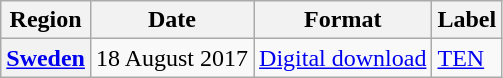<table class="wikitable sortable plainrowheaders">
<tr>
<th>Region</th>
<th>Date</th>
<th>Format</th>
<th>Label</th>
</tr>
<tr>
<th scope="row"><a href='#'>Sweden</a></th>
<td>18 August 2017</td>
<td><a href='#'>Digital download</a></td>
<td><a href='#'>TEN</a></td>
</tr>
</table>
